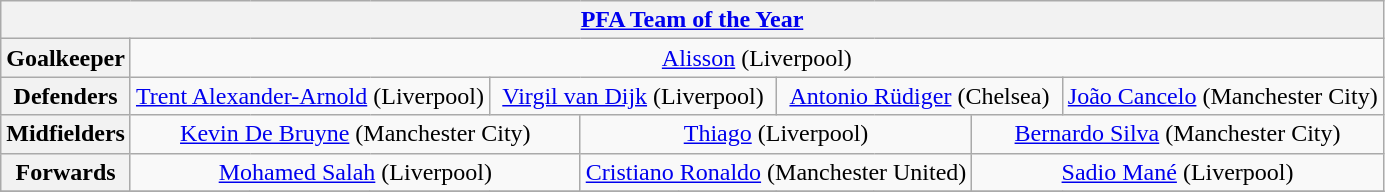<table class="wikitable" style="text-align:center">
<tr>
<th colspan="13"><a href='#'>PFA Team of the Year</a></th>
</tr>
<tr>
<th>Goalkeeper</th>
<td colspan="12"> <a href='#'>Alisson</a> (Liverpool)</td>
</tr>
<tr>
<th>Defenders</th>
<td colspan="3"> <a href='#'>Trent Alexander-Arnold</a> (Liverpool)</td>
<td colspan="3"> <a href='#'>Virgil van Dijk</a> (Liverpool)</td>
<td colspan="3"> <a href='#'>Antonio Rüdiger</a> (Chelsea)</td>
<td colspan="3"> <a href='#'>João Cancelo</a> (Manchester City)</td>
</tr>
<tr>
<th>Midfielders</th>
<td colspan="4"> <a href='#'>Kevin De Bruyne</a> (Manchester City)</td>
<td colspan="4"> <a href='#'>Thiago</a> (Liverpool)</td>
<td colspan="4"> <a href='#'>Bernardo Silva</a> (Manchester City)</td>
</tr>
<tr>
<th>Forwards</th>
<td colspan="4"> <a href='#'>Mohamed Salah</a> (Liverpool)</td>
<td colspan="4"> <a href='#'>Cristiano Ronaldo</a> (Manchester United)</td>
<td colspan="4"> <a href='#'>Sadio Mané</a> (Liverpool)</td>
</tr>
<tr style="visibility:collapse">
<td></td>
<td></td>
<td></td>
<td></td>
<td></td>
<td></td>
<td></td>
<td></td>
<td></td>
<td></td>
<td></td>
</tr>
</table>
